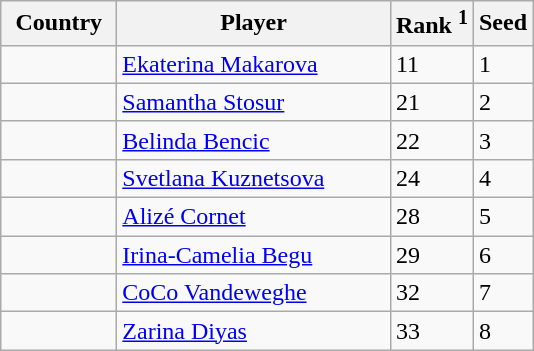<table class="wikitable">
<tr>
<th width="70">Country</th>
<th width="175">Player</th>
<th>Rank <sup>1</sup></th>
<th>Seed</th>
</tr>
<tr>
<td></td>
<td><a href='#'>Ekaterina Makarova</a></td>
<td>11</td>
<td>1</td>
</tr>
<tr>
<td></td>
<td><a href='#'>Samantha Stosur</a></td>
<td>21</td>
<td>2</td>
</tr>
<tr>
<td></td>
<td><a href='#'>Belinda Bencic</a></td>
<td>22</td>
<td>3</td>
</tr>
<tr>
<td></td>
<td><a href='#'>Svetlana Kuznetsova</a></td>
<td>24</td>
<td>4</td>
</tr>
<tr>
<td></td>
<td><a href='#'>Alizé Cornet</a></td>
<td>28</td>
<td>5</td>
</tr>
<tr>
<td></td>
<td><a href='#'>Irina-Camelia Begu</a></td>
<td>29</td>
<td>6</td>
</tr>
<tr>
<td></td>
<td><a href='#'>CoCo Vandeweghe</a></td>
<td>32</td>
<td>7</td>
</tr>
<tr>
<td></td>
<td><a href='#'>Zarina Diyas</a></td>
<td>33</td>
<td>8</td>
</tr>
</table>
